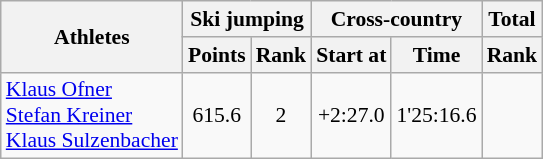<table class="wikitable" border="1" style="font-size:90%">
<tr>
<th rowspan="2">Athletes</th>
<th colspan="2">Ski jumping</th>
<th colspan="2">Cross-country</th>
<th>Total</th>
</tr>
<tr>
<th>Points</th>
<th>Rank</th>
<th>Start at</th>
<th>Time</th>
<th>Rank</th>
</tr>
<tr>
<td><a href='#'>Klaus Ofner</a><br><a href='#'>Stefan Kreiner</a><br><a href='#'>Klaus Sulzenbacher</a></td>
<td align=center>615.6</td>
<td align=center>2</td>
<td align=center>+2:27.0</td>
<td align=center>1'25:16.6</td>
<td align=center></td>
</tr>
</table>
